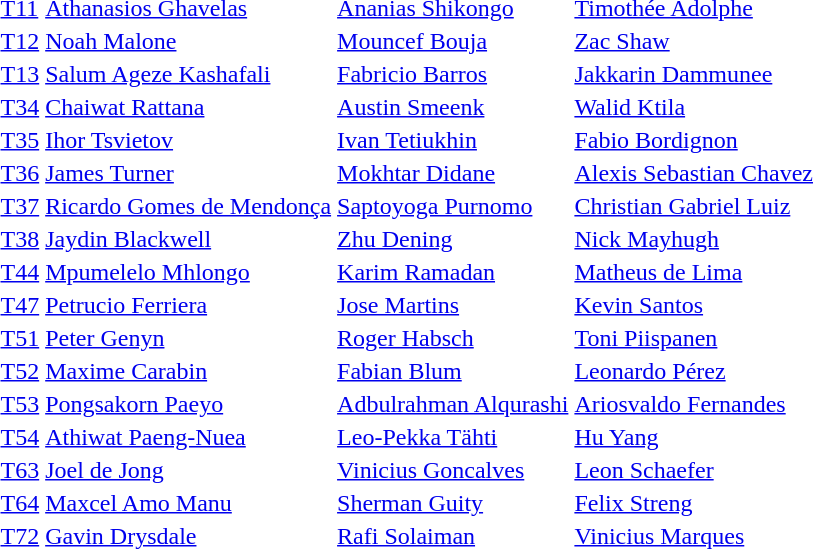<table>
<tr>
<td><a href='#'>T11</a><br><small></small></td>
<td><a href='#'>Athanasios Ghavelas</a><br></td>
<td><a href='#'>Ananias Shikongo</a><br></td>
<td><a href='#'>Timothée Adolphe</a><br></td>
</tr>
<tr>
<td><a href='#'>T12</a><br><small></small></td>
<td><a href='#'>Noah Malone</a><br></td>
<td><a href='#'>Mouncef Bouja</a><br></td>
<td><a href='#'>Zac Shaw</a><br></td>
</tr>
<tr>
<td><a href='#'>T13</a><br><small></small></td>
<td><a href='#'>Salum Ageze Kashafali</a><br></td>
<td><a href='#'>Fabricio Barros</a><br></td>
<td><a href='#'>Jakkarin Dammunee</a><br></td>
</tr>
<tr>
<td><a href='#'>T34</a><br><small></small></td>
<td><a href='#'>Chaiwat Rattana</a><br></td>
<td><a href='#'>Austin Smeenk</a><br></td>
<td><a href='#'>Walid Ktila</a><br></td>
</tr>
<tr>
<td><a href='#'>T35</a><br><small></small></td>
<td><a href='#'>Ihor Tsvietov</a><br></td>
<td><a href='#'>Ivan Tetiukhin</a><br></td>
<td><a href='#'>Fabio Bordignon</a><br></td>
</tr>
<tr>
<td><a href='#'>T36</a><br><small></small></td>
<td><a href='#'>James Turner</a><br></td>
<td><a href='#'>Mokhtar Didane</a><br></td>
<td><a href='#'>Alexis Sebastian Chavez</a><br></td>
</tr>
<tr>
<td><a href='#'>T37</a><br><small></small></td>
<td><a href='#'>Ricardo Gomes de Mendonça</a><br></td>
<td><a href='#'>Saptoyoga Purnomo</a><br></td>
<td><a href='#'>Christian Gabriel Luiz</a><br></td>
</tr>
<tr>
<td><a href='#'>T38</a><br><small></small></td>
<td><a href='#'>Jaydin Blackwell</a><br></td>
<td><a href='#'>Zhu Dening</a><br></td>
<td><a href='#'>Nick Mayhugh</a><br></td>
</tr>
<tr>
<td><a href='#'>T44</a><br><small></small></td>
<td><a href='#'>Mpumelelo Mhlongo</a><br></td>
<td><a href='#'>Karim Ramadan</a><br></td>
<td><a href='#'>Matheus de Lima</a><br></td>
</tr>
<tr>
<td><a href='#'>T47</a><br><small></small></td>
<td><a href='#'>Petrucio Ferriera</a><br></td>
<td><a href='#'>Jose Martins</a><br></td>
<td><a href='#'>Kevin Santos</a><br></td>
</tr>
<tr>
<td><a href='#'>T51</a><br><small></small></td>
<td><a href='#'>Peter Genyn</a><br></td>
<td><a href='#'>Roger Habsch</a><br></td>
<td><a href='#'>Toni Piispanen</a><br></td>
</tr>
<tr>
<td><a href='#'>T52</a><br><small></small></td>
<td><a href='#'>Maxime Carabin</a><br></td>
<td><a href='#'>Fabian Blum</a><br></td>
<td><a href='#'>Leonardo Pérez</a><br></td>
</tr>
<tr>
<td><a href='#'>T53</a><br><small></small></td>
<td><a href='#'>Pongsakorn Paeyo</a><br></td>
<td><a href='#'>Adbulrahman Alqurashi</a><br></td>
<td><a href='#'>Ariosvaldo Fernandes</a><br></td>
</tr>
<tr>
<td><a href='#'>T54</a><br><small></small></td>
<td><a href='#'>Athiwat Paeng-Nuea</a><br></td>
<td><a href='#'>Leo-Pekka Tähti</a><br></td>
<td><a href='#'>Hu Yang</a><br></td>
</tr>
<tr>
<td><a href='#'>T63</a><br><small></small></td>
<td><a href='#'>Joel de Jong</a><br></td>
<td><a href='#'>Vinicius Goncalves</a><br></td>
<td><a href='#'>Leon Schaefer</a><br></td>
</tr>
<tr>
<td><a href='#'>T64</a><br><small></small></td>
<td><a href='#'>Maxcel Amo Manu</a><br></td>
<td><a href='#'>Sherman Guity</a><br></td>
<td><a href='#'>Felix Streng</a><br></td>
</tr>
<tr>
<td><a href='#'>T72</a><br><small></small></td>
<td><a href='#'>Gavin Drysdale</a><br></td>
<td><a href='#'>Rafi Solaiman</a><br></td>
<td><a href='#'>Vinicius Marques</a><br></td>
</tr>
</table>
